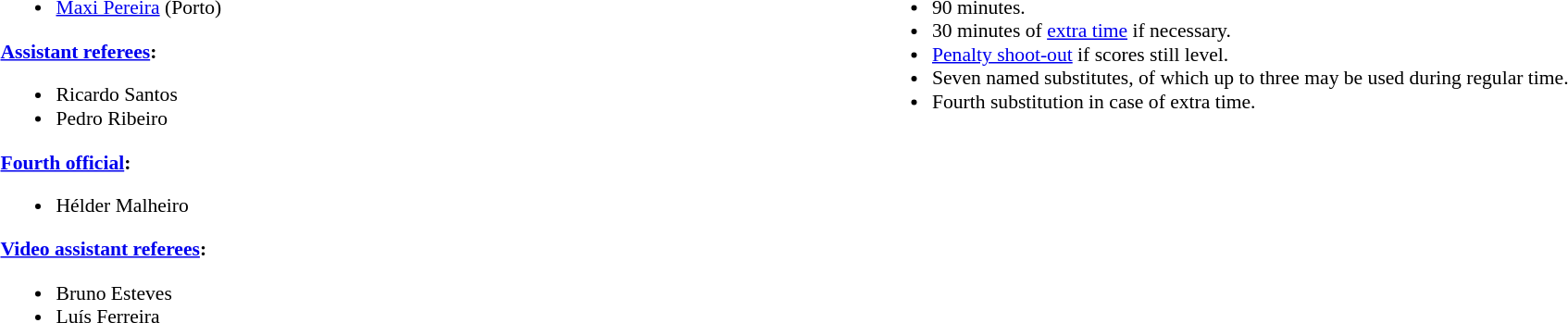<table style="width:100%; font-size:90%">
<tr>
<td style="width:50%; vertical-align:top"><br><ul><li> <a href='#'>Maxi Pereira</a> (Porto)</li></ul><strong><a href='#'>Assistant referees</a>:</strong><ul><li>Ricardo Santos</li><li>Pedro Ribeiro</li></ul><strong><a href='#'>Fourth official</a>:</strong><ul><li>Hélder Malheiro</li></ul><strong><a href='#'>Video assistant referees</a>:</strong><ul><li>Bruno Esteves</li><li>Luís Ferreira</li></ul></td>
<td style="width:50%; vertical-align:top"><br><ul><li>90 minutes.</li><li>30 minutes of <a href='#'>extra time</a> if necessary.</li><li><a href='#'>Penalty shoot-out</a> if scores still level.</li><li>Seven named substitutes, of which up to three may be used during regular time.</li><li>Fourth substitution in case of extra time.</li></ul></td>
</tr>
</table>
